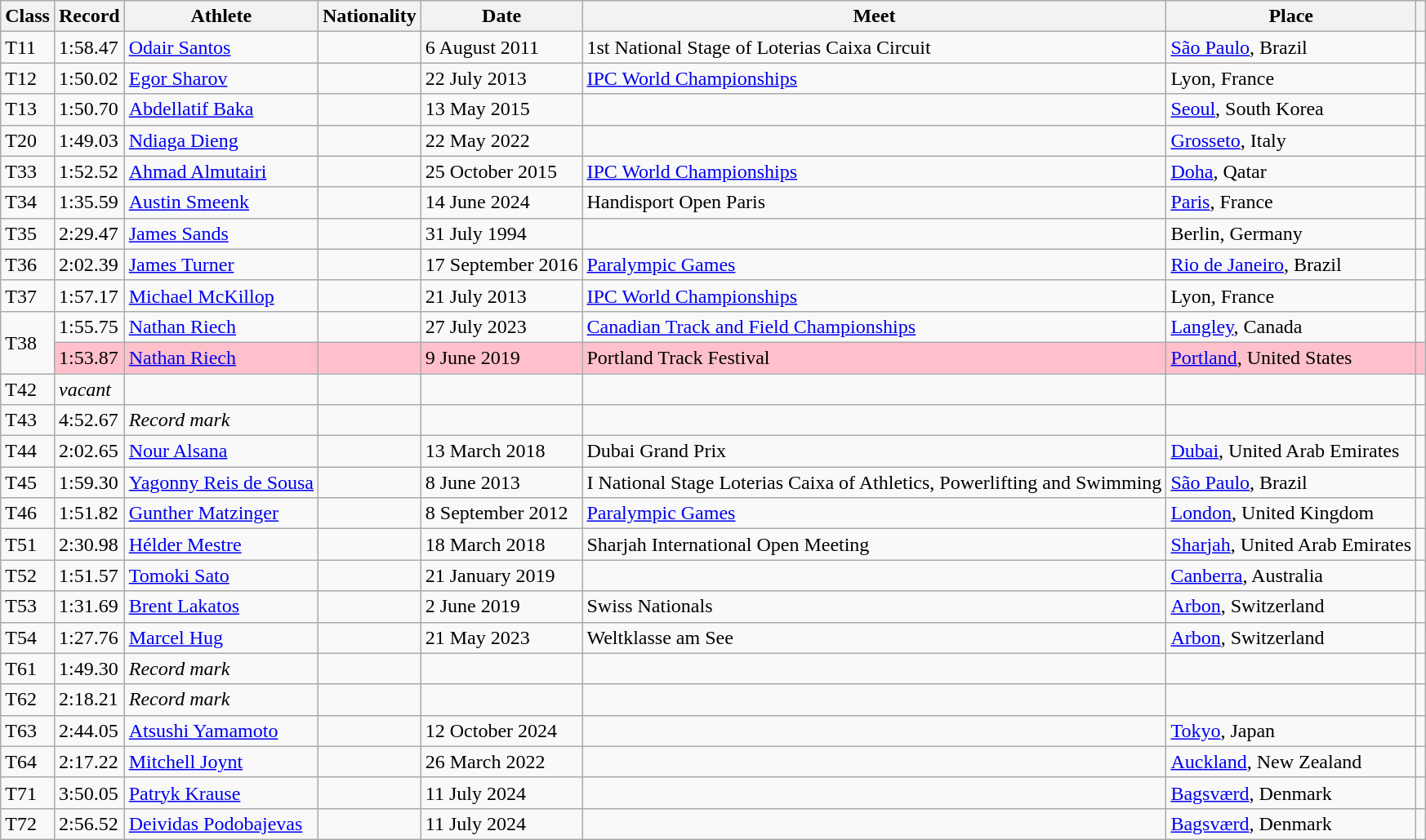<table class="wikitable">
<tr>
<th>Class</th>
<th>Record</th>
<th>Athlete</th>
<th>Nationality</th>
<th>Date</th>
<th>Meet</th>
<th>Place</th>
<th></th>
</tr>
<tr>
<td>T11</td>
<td>1:58.47</td>
<td><a href='#'>Odair Santos</a></td>
<td></td>
<td>6 August 2011</td>
<td>1st National Stage of Loterias Caixa Circuit</td>
<td><a href='#'>São Paulo</a>, Brazil</td>
<td></td>
</tr>
<tr>
<td>T12</td>
<td>1:50.02</td>
<td><a href='#'>Egor Sharov</a></td>
<td></td>
<td>22 July 2013</td>
<td><a href='#'>IPC World Championships</a></td>
<td>Lyon, France</td>
<td></td>
</tr>
<tr>
<td>T13</td>
<td>1:50.70</td>
<td><a href='#'>Abdellatif Baka</a></td>
<td></td>
<td>13 May 2015</td>
<td></td>
<td><a href='#'>Seoul</a>, South Korea</td>
<td></td>
</tr>
<tr>
<td>T20</td>
<td>1:49.03</td>
<td><a href='#'>Ndiaga Dieng</a></td>
<td></td>
<td>22 May 2022</td>
<td></td>
<td><a href='#'>Grosseto</a>, Italy</td>
<td></td>
</tr>
<tr>
<td>T33</td>
<td>1:52.52</td>
<td><a href='#'>Ahmad Almutairi</a></td>
<td></td>
<td>25 October 2015</td>
<td><a href='#'>IPC World Championships</a></td>
<td><a href='#'>Doha</a>, Qatar</td>
<td></td>
</tr>
<tr>
<td>T34</td>
<td>1:35.59</td>
<td><a href='#'>Austin Smeenk</a></td>
<td></td>
<td>14 June 2024</td>
<td>Handisport Open Paris</td>
<td><a href='#'>Paris</a>, France</td>
<td></td>
</tr>
<tr>
<td>T35</td>
<td>2:29.47</td>
<td><a href='#'>James Sands</a></td>
<td></td>
<td>31 July 1994</td>
<td></td>
<td>Berlin, Germany</td>
<td></td>
</tr>
<tr>
<td>T36</td>
<td>2:02.39</td>
<td><a href='#'>James Turner</a></td>
<td></td>
<td>17 September 2016</td>
<td><a href='#'>Paralympic Games</a></td>
<td><a href='#'>Rio de Janeiro</a>, Brazil</td>
<td></td>
</tr>
<tr>
<td>T37</td>
<td>1:57.17</td>
<td><a href='#'>Michael McKillop</a></td>
<td></td>
<td>21 July 2013</td>
<td><a href='#'>IPC World Championships</a></td>
<td>Lyon, France</td>
<td></td>
</tr>
<tr>
<td rowspan=2>T38</td>
<td>1:55.75</td>
<td><a href='#'>Nathan Riech</a></td>
<td></td>
<td>27 July 2023</td>
<td><a href='#'>Canadian Track and Field Championships</a></td>
<td><a href='#'>Langley</a>, Canada</td>
<td></td>
</tr>
<tr style="background:pink">
<td>1:53.87</td>
<td><a href='#'>Nathan Riech</a></td>
<td></td>
<td>9 June 2019</td>
<td>Portland Track Festival</td>
<td><a href='#'>Portland</a>, United States</td>
<td></td>
</tr>
<tr>
<td>T42</td>
<td><em>vacant</em></td>
<td></td>
<td></td>
<td></td>
<td></td>
<td></td>
<td></td>
</tr>
<tr>
<td>T43</td>
<td>4:52.67</td>
<td><em>Record mark</em></td>
<td></td>
<td></td>
<td></td>
<td></td>
<td></td>
</tr>
<tr>
<td>T44</td>
<td>2:02.65</td>
<td><a href='#'>Nour Alsana</a></td>
<td></td>
<td>13 March 2018</td>
<td>Dubai Grand Prix</td>
<td><a href='#'>Dubai</a>, United Arab Emirates</td>
<td></td>
</tr>
<tr>
<td>T45</td>
<td>1:59.30</td>
<td><a href='#'>Yagonny Reis de Sousa</a></td>
<td></td>
<td>8 June 2013</td>
<td>I National Stage Loterias Caixa of Athletics, Powerlifting and Swimming</td>
<td><a href='#'>São Paulo</a>, Brazil</td>
<td></td>
</tr>
<tr>
<td>T46</td>
<td>1:51.82</td>
<td><a href='#'>Gunther Matzinger</a></td>
<td></td>
<td>8 September 2012</td>
<td><a href='#'>Paralympic Games</a></td>
<td><a href='#'>London</a>, United Kingdom</td>
<td></td>
</tr>
<tr>
<td>T51</td>
<td>2:30.98</td>
<td><a href='#'>Hélder Mestre</a></td>
<td></td>
<td>18 March 2018</td>
<td>Sharjah International Open Meeting</td>
<td><a href='#'>Sharjah</a>, United Arab Emirates</td>
<td></td>
</tr>
<tr>
<td>T52</td>
<td>1:51.57</td>
<td><a href='#'>Tomoki Sato</a></td>
<td></td>
<td>21 January 2019</td>
<td></td>
<td><a href='#'>Canberra</a>, Australia</td>
<td></td>
</tr>
<tr>
<td>T53</td>
<td>1:31.69</td>
<td><a href='#'>Brent Lakatos</a></td>
<td></td>
<td>2 June 2019</td>
<td>Swiss Nationals</td>
<td><a href='#'>Arbon</a>, Switzerland</td>
<td></td>
</tr>
<tr>
<td>T54</td>
<td>1:27.76</td>
<td><a href='#'>Marcel Hug</a></td>
<td></td>
<td>21 May 2023</td>
<td>Weltklasse am See</td>
<td><a href='#'>Arbon</a>, Switzerland</td>
<td></td>
</tr>
<tr>
<td>T61</td>
<td>1:49.30</td>
<td><em>Record mark</em></td>
<td></td>
<td></td>
<td></td>
<td></td>
<td></td>
</tr>
<tr>
<td>T62</td>
<td>2:18.21</td>
<td><em>Record mark</em></td>
<td></td>
<td></td>
<td></td>
<td></td>
<td></td>
</tr>
<tr>
<td>T63</td>
<td>2:44.05</td>
<td><a href='#'>Atsushi Yamamoto</a></td>
<td></td>
<td>12 October 2024</td>
<td></td>
<td><a href='#'>Tokyo</a>, Japan</td>
<td></td>
</tr>
<tr>
<td>T64</td>
<td>2:17.22</td>
<td><a href='#'>Mitchell Joynt</a></td>
<td></td>
<td>26 March 2022</td>
<td></td>
<td><a href='#'>Auckland</a>, New Zealand</td>
<td></td>
</tr>
<tr>
<td>T71</td>
<td>3:50.05</td>
<td><a href='#'>Patryk Krause</a></td>
<td></td>
<td>11 July 2024</td>
<td></td>
<td><a href='#'>Bagsværd</a>, Denmark</td>
<td></td>
</tr>
<tr>
<td>T72</td>
<td>2:56.52</td>
<td><a href='#'>Deividas Podobajevas</a></td>
<td></td>
<td>11 July 2024</td>
<td></td>
<td><a href='#'>Bagsværd</a>, Denmark</td>
<td></td>
</tr>
</table>
